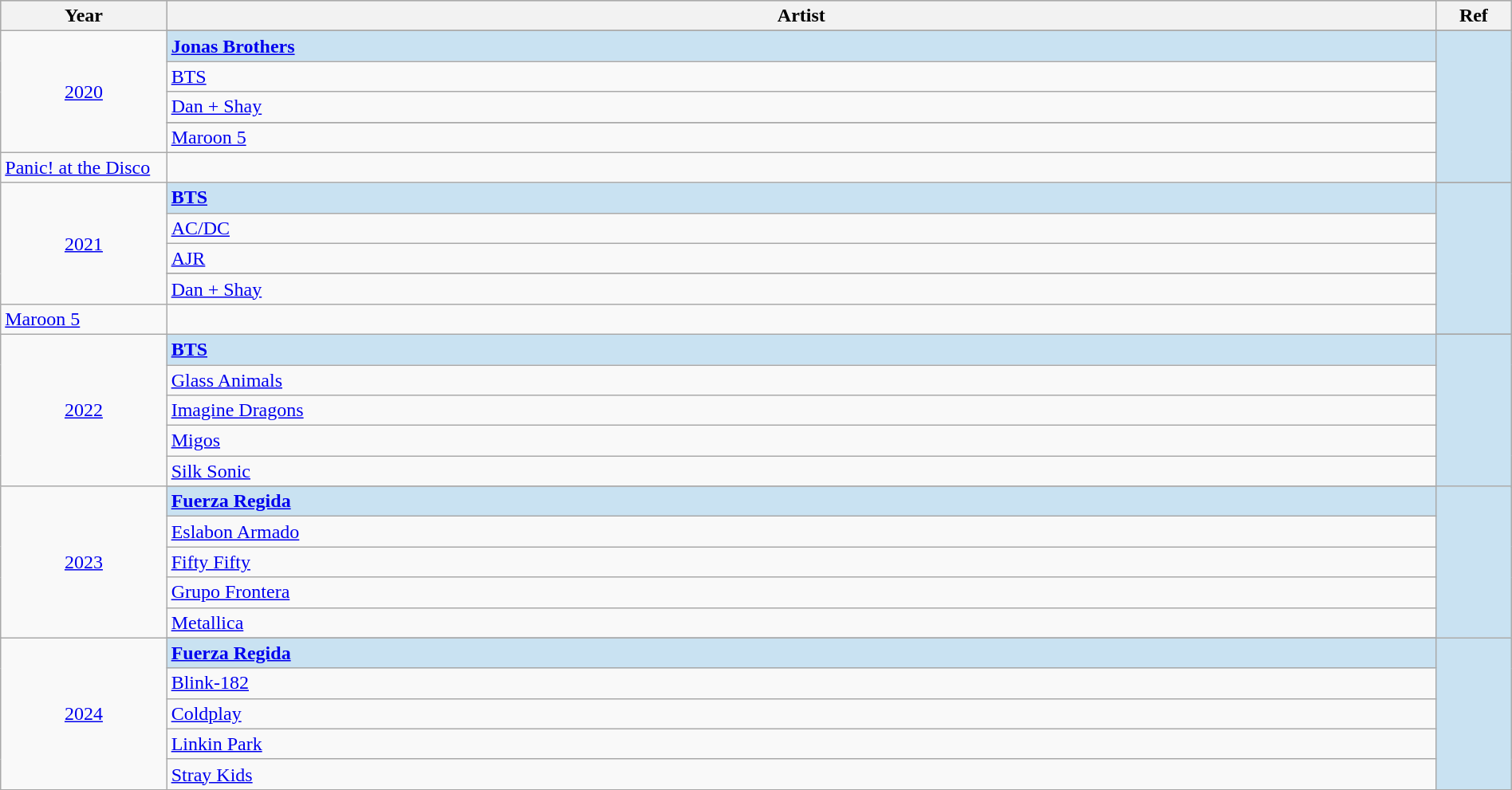<table class="wikitable" style="width:100%;">
<tr style="background:#bebebe;">
<th style="width:11%;">Year</th>
<th style="width:84%;">Artist</th>
<th style="width:5%;">Ref</th>
</tr>
<tr>
<td rowspan="6" align="center"><a href='#'>2020</a></td>
</tr>
<tr style="background:#c9e2f2">
<td><strong><a href='#'>Jonas Brothers</a></strong></td>
<td rowspan="6" align="center"></td>
</tr>
<tr>
<td><a href='#'>BTS</a></td>
</tr>
<tr>
<td><a href='#'>Dan + Shay</a></td>
</tr>
<tr>
</tr>
<tr>
<td><a href='#'>Maroon 5</a></td>
</tr>
<tr>
<td><a href='#'>Panic! at the Disco</a></td>
</tr>
<tr>
<td rowspan="6" align="center"><a href='#'>2021</a></td>
</tr>
<tr style="background:#c9e2f2">
<td><strong><a href='#'>BTS</a></strong></td>
<td rowspan="6" align="center"></td>
</tr>
<tr>
<td><a href='#'>AC/DC</a></td>
</tr>
<tr>
<td><a href='#'>AJR</a></td>
</tr>
<tr>
</tr>
<tr>
<td><a href='#'>Dan + Shay</a></td>
</tr>
<tr>
<td><a href='#'>Maroon 5</a></td>
</tr>
<tr>
<td rowspan="6" align="center"><a href='#'>2022</a></td>
</tr>
<tr style="background:#c9e2f2">
<td><strong><a href='#'>BTS</a></strong></td>
<td rowspan="6" align="center"></td>
</tr>
<tr>
<td><a href='#'>Glass Animals</a></td>
</tr>
<tr>
<td><a href='#'>Imagine Dragons</a></td>
</tr>
<tr>
<td><a href='#'>Migos</a></td>
</tr>
<tr>
<td><a href='#'>Silk Sonic</a></td>
</tr>
<tr>
<td rowspan="6" align="center"><a href='#'>2023</a></td>
</tr>
<tr style="background:#c9e2f2">
<td><strong><a href='#'>Fuerza Regida</a></strong></td>
<td rowspan="6" align="center"></td>
</tr>
<tr>
<td><a href='#'>Eslabon Armado</a></td>
</tr>
<tr>
<td><a href='#'>Fifty Fifty</a></td>
</tr>
<tr>
<td><a href='#'>Grupo Frontera</a></td>
</tr>
<tr>
<td><a href='#'>Metallica</a></td>
</tr>
<tr>
<td rowspan="6" align="center"><a href='#'>2024</a></td>
</tr>
<tr style="background:#c9e2f2">
<td><strong><a href='#'>Fuerza Regida</a></strong></td>
<td rowspan="6" align="center"></td>
</tr>
<tr>
<td><a href='#'>Blink-182</a></td>
</tr>
<tr>
<td><a href='#'>Coldplay</a></td>
</tr>
<tr>
<td><a href='#'>Linkin Park</a></td>
</tr>
<tr>
<td><a href='#'>Stray Kids</a></td>
</tr>
</table>
